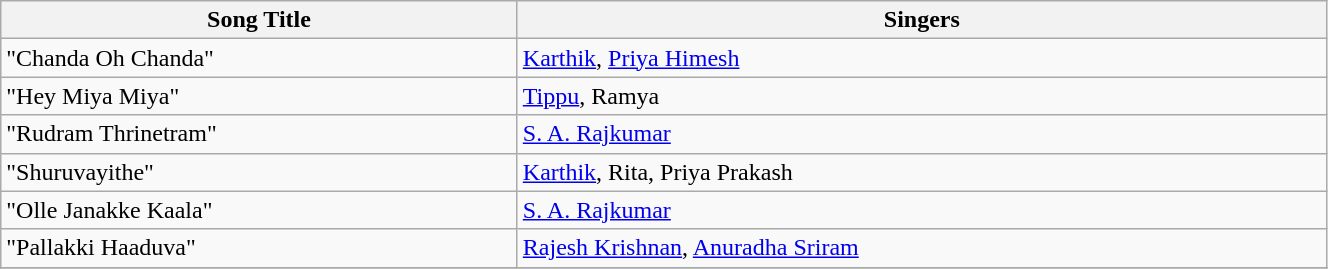<table class="wikitable" width="70%">
<tr>
<th>Song Title</th>
<th>Singers</th>
</tr>
<tr>
<td>"Chanda Oh Chanda"</td>
<td><a href='#'>Karthik</a>, <a href='#'>Priya Himesh</a></td>
</tr>
<tr>
<td>"Hey Miya Miya"</td>
<td><a href='#'>Tippu</a>, Ramya</td>
</tr>
<tr>
<td>"Rudram Thrinetram"</td>
<td><a href='#'>S. A. Rajkumar</a></td>
</tr>
<tr>
<td>"Shuruvayithe"</td>
<td><a href='#'>Karthik</a>, Rita, Priya Prakash</td>
</tr>
<tr>
<td>"Olle Janakke Kaala"</td>
<td><a href='#'>S. A. Rajkumar</a></td>
</tr>
<tr>
<td>"Pallakki Haaduva"</td>
<td><a href='#'>Rajesh Krishnan</a>, <a href='#'>Anuradha Sriram</a></td>
</tr>
<tr>
</tr>
</table>
